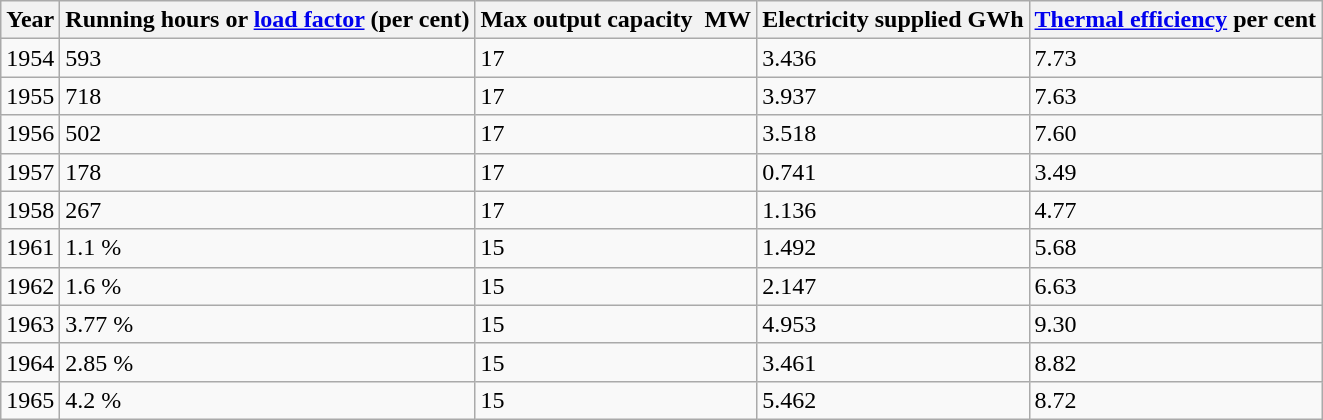<table class="wikitable">
<tr>
<th>Year</th>
<th>Running hours or <a href='#'>load factor</a> (per cent)</th>
<th>Max output capacity  MW</th>
<th>Electricity supplied GWh</th>
<th><a href='#'>Thermal efficiency</a> per cent</th>
</tr>
<tr>
<td>1954</td>
<td>593</td>
<td>17</td>
<td>3.436</td>
<td>7.73</td>
</tr>
<tr>
<td>1955</td>
<td>718</td>
<td>17</td>
<td>3.937</td>
<td>7.63</td>
</tr>
<tr>
<td>1956</td>
<td>502</td>
<td>17</td>
<td>3.518</td>
<td>7.60</td>
</tr>
<tr>
<td>1957</td>
<td>178</td>
<td>17</td>
<td>0.741</td>
<td>3.49</td>
</tr>
<tr>
<td>1958</td>
<td>267</td>
<td>17</td>
<td>1.136</td>
<td>4.77</td>
</tr>
<tr>
<td>1961</td>
<td>1.1 %</td>
<td>15</td>
<td>1.492</td>
<td>5.68</td>
</tr>
<tr>
<td>1962</td>
<td>1.6 %</td>
<td>15</td>
<td>2.147</td>
<td>6.63</td>
</tr>
<tr>
<td>1963</td>
<td>3.77 %</td>
<td>15</td>
<td>4.953</td>
<td>9.30</td>
</tr>
<tr>
<td>1964</td>
<td>2.85 %</td>
<td>15</td>
<td>3.461</td>
<td>8.82</td>
</tr>
<tr>
<td>1965</td>
<td>4.2 %</td>
<td>15</td>
<td>5.462</td>
<td>8.72</td>
</tr>
</table>
